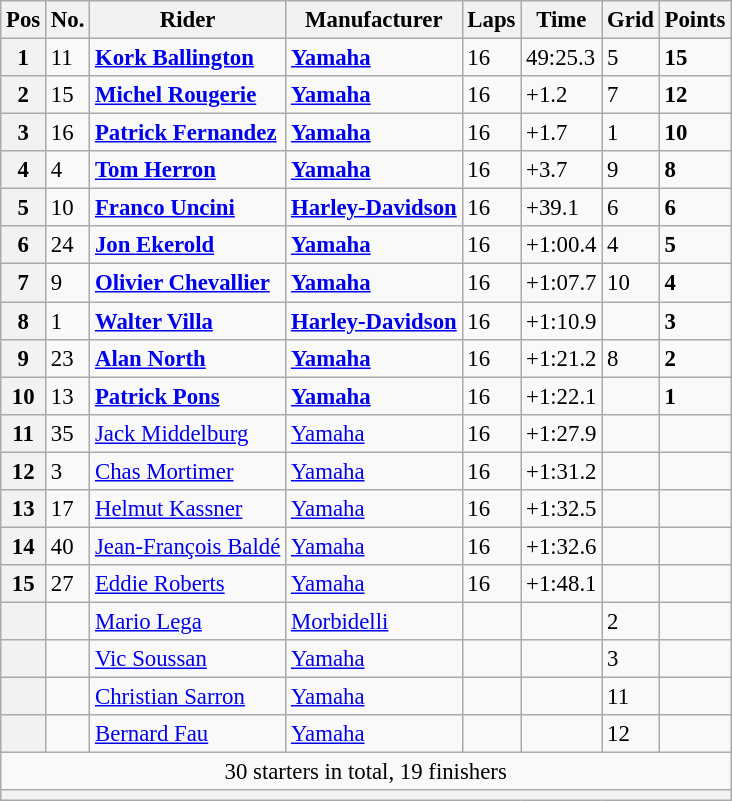<table class="wikitable" style="font-size: 95%;">
<tr>
<th>Pos</th>
<th>No.</th>
<th>Rider</th>
<th>Manufacturer</th>
<th>Laps</th>
<th>Time</th>
<th>Grid</th>
<th>Points</th>
</tr>
<tr>
<th>1</th>
<td>11</td>
<td> <strong><a href='#'>Kork Ballington</a></strong></td>
<td><strong><a href='#'>Yamaha</a></strong></td>
<td>16</td>
<td>49:25.3</td>
<td>5</td>
<td><strong>15</strong></td>
</tr>
<tr>
<th>2</th>
<td>15</td>
<td> <strong><a href='#'>Michel Rougerie</a></strong></td>
<td><strong><a href='#'>Yamaha</a></strong></td>
<td>16</td>
<td>+1.2</td>
<td>7</td>
<td><strong>12</strong></td>
</tr>
<tr>
<th>3</th>
<td>16</td>
<td> <strong><a href='#'>Patrick Fernandez</a></strong></td>
<td><strong><a href='#'>Yamaha</a></strong></td>
<td>16</td>
<td>+1.7</td>
<td>1</td>
<td><strong>10</strong></td>
</tr>
<tr>
<th>4</th>
<td>4</td>
<td> <strong><a href='#'>Tom Herron</a></strong></td>
<td><strong><a href='#'>Yamaha</a></strong></td>
<td>16</td>
<td>+3.7</td>
<td>9</td>
<td><strong>8</strong></td>
</tr>
<tr>
<th>5</th>
<td>10</td>
<td> <strong><a href='#'>Franco Uncini</a></strong></td>
<td><strong><a href='#'>Harley-Davidson</a></strong></td>
<td>16</td>
<td>+39.1</td>
<td>6</td>
<td><strong>6</strong></td>
</tr>
<tr>
<th>6</th>
<td>24</td>
<td> <strong><a href='#'>Jon Ekerold</a></strong></td>
<td><strong><a href='#'>Yamaha</a></strong></td>
<td>16</td>
<td>+1:00.4</td>
<td>4</td>
<td><strong>5</strong></td>
</tr>
<tr>
<th>7</th>
<td>9</td>
<td> <strong><a href='#'>Olivier Chevallier</a></strong></td>
<td><strong><a href='#'>Yamaha</a></strong></td>
<td>16</td>
<td>+1:07.7</td>
<td>10</td>
<td><strong>4</strong></td>
</tr>
<tr>
<th>8</th>
<td>1</td>
<td> <strong><a href='#'>Walter Villa</a></strong></td>
<td><strong><a href='#'>Harley-Davidson</a></strong></td>
<td>16</td>
<td>+1:10.9</td>
<td></td>
<td><strong>3</strong></td>
</tr>
<tr>
<th>9</th>
<td>23</td>
<td> <strong><a href='#'>Alan North</a></strong></td>
<td><strong><a href='#'>Yamaha</a></strong></td>
<td>16</td>
<td>+1:21.2</td>
<td>8</td>
<td><strong>2</strong></td>
</tr>
<tr>
<th>10</th>
<td>13</td>
<td> <strong><a href='#'>Patrick Pons</a></strong></td>
<td><strong><a href='#'>Yamaha</a></strong></td>
<td>16</td>
<td>+1:22.1</td>
<td></td>
<td><strong>1</strong></td>
</tr>
<tr>
<th>11</th>
<td>35</td>
<td> <a href='#'>Jack Middelburg</a></td>
<td><a href='#'>Yamaha</a></td>
<td>16</td>
<td>+1:27.9</td>
<td></td>
<td></td>
</tr>
<tr>
<th>12</th>
<td>3</td>
<td> <a href='#'>Chas Mortimer</a></td>
<td><a href='#'>Yamaha</a></td>
<td>16</td>
<td>+1:31.2</td>
<td></td>
<td></td>
</tr>
<tr>
<th>13</th>
<td>17</td>
<td> <a href='#'>Helmut Kassner</a></td>
<td><a href='#'>Yamaha</a></td>
<td>16</td>
<td>+1:32.5</td>
<td></td>
<td></td>
</tr>
<tr>
<th>14</th>
<td>40</td>
<td> <a href='#'>Jean-François Baldé</a></td>
<td><a href='#'>Yamaha</a></td>
<td>16</td>
<td>+1:32.6</td>
<td></td>
<td></td>
</tr>
<tr>
<th>15</th>
<td>27</td>
<td> <a href='#'>Eddie Roberts</a></td>
<td><a href='#'>Yamaha</a></td>
<td>16</td>
<td>+1:48.1</td>
<td></td>
<td></td>
</tr>
<tr>
<th></th>
<td></td>
<td> <a href='#'>Mario Lega</a></td>
<td><a href='#'>Morbidelli</a></td>
<td></td>
<td></td>
<td>2</td>
<td></td>
</tr>
<tr>
<th></th>
<td></td>
<td> <a href='#'>Vic Soussan</a></td>
<td><a href='#'>Yamaha</a></td>
<td></td>
<td></td>
<td>3</td>
<td></td>
</tr>
<tr>
<th></th>
<td></td>
<td> <a href='#'>Christian Sarron</a></td>
<td><a href='#'>Yamaha</a></td>
<td></td>
<td></td>
<td>11</td>
<td></td>
</tr>
<tr>
<th></th>
<td></td>
<td> <a href='#'>Bernard Fau</a></td>
<td><a href='#'>Yamaha</a></td>
<td></td>
<td></td>
<td>12</td>
<td></td>
</tr>
<tr>
<td colspan=8 align=center>30 starters in total, 19 finishers</td>
</tr>
<tr>
<th colspan=8></th>
</tr>
</table>
